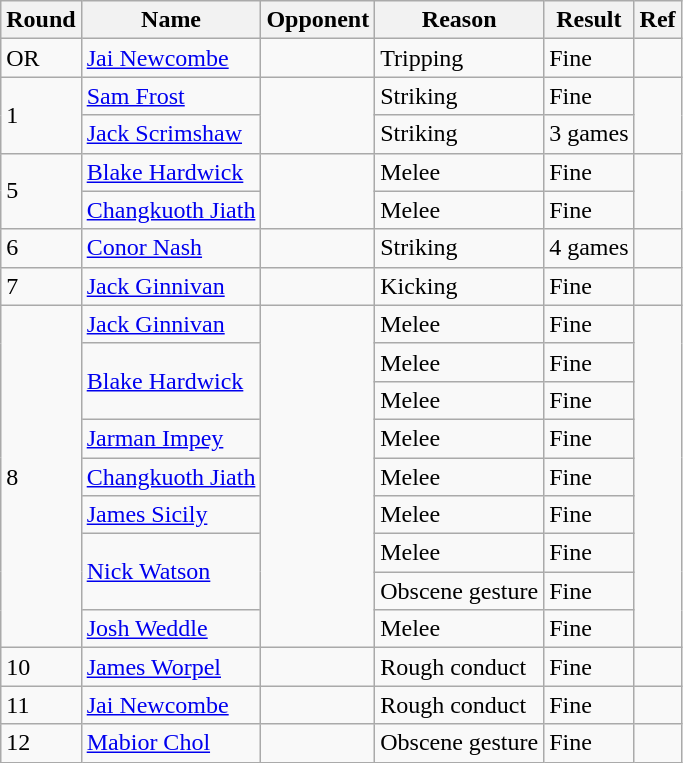<table class="wikitable">
<tr>
<th>Round</th>
<th>Name</th>
<th>Opponent</th>
<th>Reason</th>
<th>Result</th>
<th>Ref</th>
</tr>
<tr>
<td>OR</td>
<td><a href='#'>Jai Newcombe</a></td>
<td></td>
<td>Tripping</td>
<td>Fine</td>
<td></td>
</tr>
<tr>
<td rowspan=2>1</td>
<td><a href='#'>Sam Frost</a></td>
<td rowspan=2></td>
<td>Striking</td>
<td>Fine</td>
<td rowspan=2></td>
</tr>
<tr>
<td><a href='#'>Jack Scrimshaw</a></td>
<td>Striking</td>
<td>3 games</td>
</tr>
<tr>
<td rowspan=2>5</td>
<td><a href='#'>Blake Hardwick</a></td>
<td rowspan=2></td>
<td>Melee</td>
<td>Fine</td>
<td rowspan=2></td>
</tr>
<tr>
<td><a href='#'>Changkuoth Jiath</a></td>
<td>Melee</td>
<td>Fine</td>
</tr>
<tr>
<td>6</td>
<td><a href='#'>Conor Nash</a></td>
<td></td>
<td>Striking</td>
<td>4 games</td>
<td></td>
</tr>
<tr>
<td>7</td>
<td><a href='#'>Jack Ginnivan</a></td>
<td></td>
<td>Kicking</td>
<td>Fine</td>
<td></td>
</tr>
<tr>
<td rowspan=9>8</td>
<td><a href='#'>Jack Ginnivan</a></td>
<td rowspan=9></td>
<td>Melee</td>
<td>Fine</td>
<td rowspan=9></td>
</tr>
<tr>
<td rowspan=2><a href='#'>Blake Hardwick</a></td>
<td>Melee</td>
<td>Fine</td>
</tr>
<tr>
<td>Melee</td>
<td>Fine</td>
</tr>
<tr>
<td><a href='#'>Jarman Impey</a></td>
<td>Melee</td>
<td>Fine</td>
</tr>
<tr>
<td><a href='#'>Changkuoth Jiath</a></td>
<td>Melee</td>
<td>Fine</td>
</tr>
<tr>
<td><a href='#'>James Sicily</a></td>
<td>Melee</td>
<td>Fine</td>
</tr>
<tr>
<td rowspan=2><a href='#'>Nick Watson</a></td>
<td>Melee</td>
<td>Fine</td>
</tr>
<tr>
<td>Obscene gesture</td>
<td>Fine</td>
</tr>
<tr>
<td><a href='#'>Josh Weddle</a></td>
<td>Melee</td>
<td>Fine</td>
</tr>
<tr>
<td>10</td>
<td><a href='#'>James Worpel</a></td>
<td></td>
<td>Rough conduct</td>
<td>Fine</td>
<td></td>
</tr>
<tr>
<td>11</td>
<td><a href='#'>Jai Newcombe</a></td>
<td></td>
<td>Rough conduct</td>
<td>Fine</td>
<td></td>
</tr>
<tr>
<td>12</td>
<td><a href='#'>Mabior Chol</a></td>
<td></td>
<td>Obscene gesture</td>
<td>Fine</td>
<td></td>
</tr>
</table>
